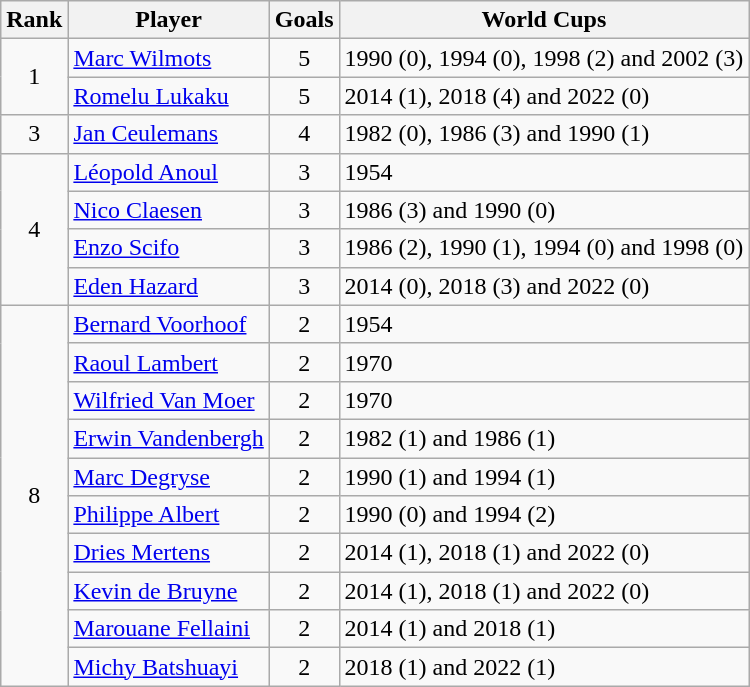<table class="wikitable sortable" style="text-align: left;">
<tr>
<th>Rank</th>
<th>Player</th>
<th>Goals</th>
<th>World Cups</th>
</tr>
<tr>
<td rowspan=2 align=center>1</td>
<td><a href='#'>Marc Wilmots</a></td>
<td align=center>5</td>
<td>1990 (0), 1994 (0), 1998 (2) and 2002 (3)</td>
</tr>
<tr>
<td><a href='#'>Romelu Lukaku</a></td>
<td align=center>5</td>
<td>2014 (1), 2018 (4) and 2022 (0)</td>
</tr>
<tr>
<td align=center>3</td>
<td><a href='#'>Jan Ceulemans</a></td>
<td align=center>4</td>
<td>1982 (0), 1986 (3) and 1990 (1)</td>
</tr>
<tr>
<td rowspan=4 align=center>4</td>
<td><a href='#'>Léopold Anoul</a></td>
<td align=center>3</td>
<td>1954</td>
</tr>
<tr>
<td><a href='#'>Nico Claesen</a></td>
<td align=center>3</td>
<td>1986 (3) and 1990 (0)</td>
</tr>
<tr>
<td><a href='#'>Enzo Scifo</a></td>
<td align=center>3</td>
<td>1986 (2), 1990 (1), 1994 (0) and 1998 (0)</td>
</tr>
<tr>
<td><a href='#'>Eden Hazard</a></td>
<td align=center>3</td>
<td>2014 (0), 2018 (3) and 2022 (0)</td>
</tr>
<tr>
<td rowspan=10 align=center>8</td>
<td><a href='#'>Bernard Voorhoof</a></td>
<td align=center>2</td>
<td>1954</td>
</tr>
<tr>
<td><a href='#'>Raoul Lambert</a></td>
<td align=center>2</td>
<td>1970</td>
</tr>
<tr>
<td><a href='#'>Wilfried Van Moer</a></td>
<td align=center>2</td>
<td>1970</td>
</tr>
<tr>
<td><a href='#'>Erwin Vandenbergh</a></td>
<td align=center>2</td>
<td>1982 (1) and 1986 (1)</td>
</tr>
<tr>
<td><a href='#'>Marc Degryse</a></td>
<td align=center>2</td>
<td>1990 (1) and 1994 (1)</td>
</tr>
<tr>
<td><a href='#'>Philippe Albert</a></td>
<td align=center>2</td>
<td>1990 (0) and 1994 (2)</td>
</tr>
<tr>
<td><a href='#'>Dries Mertens</a></td>
<td align=center>2</td>
<td>2014 (1), 2018 (1) and 2022 (0)</td>
</tr>
<tr>
<td><a href='#'>Kevin de Bruyne</a></td>
<td align=center>2</td>
<td>2014 (1), 2018 (1) and 2022 (0)</td>
</tr>
<tr>
<td><a href='#'>Marouane Fellaini</a></td>
<td align=center>2</td>
<td>2014 (1) and 2018 (1)</td>
</tr>
<tr>
<td><a href='#'>Michy Batshuayi</a></td>
<td align=center>2</td>
<td>2018 (1) and 2022 (1)</td>
</tr>
</table>
